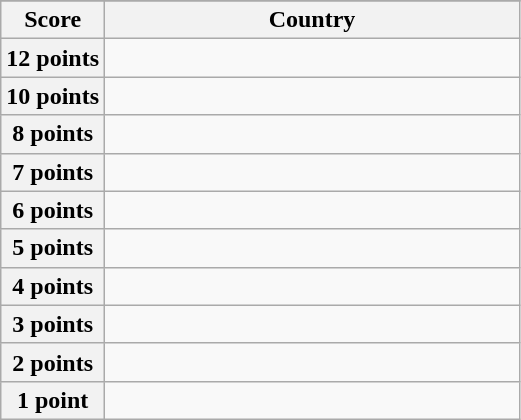<table class="wikitable">
<tr>
</tr>
<tr>
<th scope="col" width="20%">Score</th>
<th scope="col">Country</th>
</tr>
<tr>
<th scope="row">12 points</th>
<td></td>
</tr>
<tr>
<th scope="row">10 points</th>
<td></td>
</tr>
<tr>
<th scope="row">8 points</th>
<td></td>
</tr>
<tr>
<th scope="row">7 points</th>
<td></td>
</tr>
<tr>
<th scope="row">6 points</th>
<td></td>
</tr>
<tr>
<th scope="row">5 points</th>
<td></td>
</tr>
<tr>
<th scope="row">4 points</th>
<td></td>
</tr>
<tr>
<th scope="row">3 points</th>
<td></td>
</tr>
<tr>
<th scope="row">2 points</th>
<td></td>
</tr>
<tr>
<th scope="row">1 point</th>
<td></td>
</tr>
</table>
